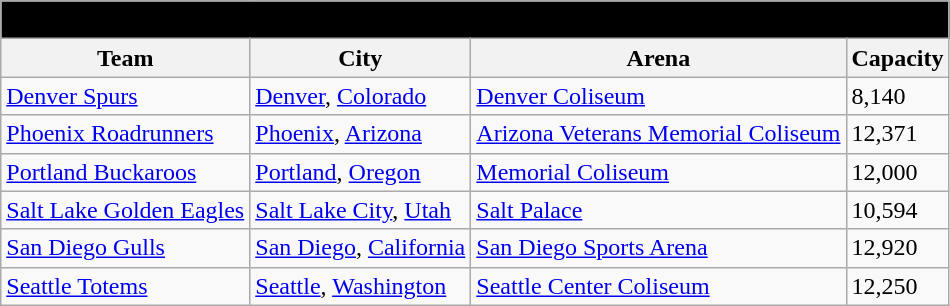<table class="wikitable" style="width:auto">
<tr>
<td bgcolor="#000000" align="center" colspan="6"><strong><span>1970–71 Western Hockey League</span></strong></td>
</tr>
<tr>
<th>Team</th>
<th>City</th>
<th>Arena</th>
<th>Capacity</th>
</tr>
<tr>
<td><a href='#'>Denver Spurs</a></td>
<td><a href='#'>Denver</a>, <a href='#'>Colorado</a></td>
<td><a href='#'>Denver Coliseum</a></td>
<td>8,140</td>
</tr>
<tr>
<td><a href='#'>Phoenix Roadrunners</a></td>
<td><a href='#'>Phoenix</a>, <a href='#'>Arizona</a></td>
<td><a href='#'>Arizona Veterans Memorial Coliseum</a></td>
<td>12,371</td>
</tr>
<tr>
<td><a href='#'>Portland Buckaroos</a></td>
<td><a href='#'>Portland</a>, <a href='#'>Oregon</a></td>
<td><a href='#'>Memorial Coliseum</a></td>
<td>12,000</td>
</tr>
<tr>
<td><a href='#'>Salt Lake Golden Eagles</a></td>
<td><a href='#'>Salt Lake City</a>, <a href='#'>Utah</a></td>
<td><a href='#'>Salt Palace</a></td>
<td>10,594</td>
</tr>
<tr>
<td><a href='#'>San Diego Gulls</a></td>
<td><a href='#'>San Diego</a>, <a href='#'>California</a></td>
<td><a href='#'>San Diego Sports Arena</a></td>
<td>12,920</td>
</tr>
<tr>
<td><a href='#'>Seattle Totems</a></td>
<td><a href='#'>Seattle</a>, <a href='#'>Washington</a></td>
<td><a href='#'>Seattle Center Coliseum</a></td>
<td>12,250</td>
</tr>
</table>
